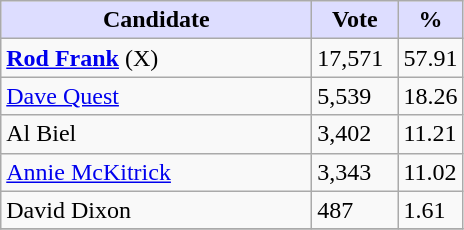<table class="wikitable">
<tr>
<th style="background:#ddf; width:200px;">Candidate</th>
<th style="background:#ddf; width:50px;">Vote</th>
<th style="background:#ddf; width:30px;">%</th>
</tr>
<tr>
<td><strong><a href='#'>Rod Frank</a></strong> (X)</td>
<td>17,571</td>
<td>57.91</td>
</tr>
<tr>
<td><a href='#'>Dave Quest</a></td>
<td>5,539</td>
<td>18.26</td>
</tr>
<tr>
<td>Al Biel</td>
<td>3,402</td>
<td>11.21</td>
</tr>
<tr>
<td><a href='#'>Annie McKitrick</a></td>
<td>3,343</td>
<td>11.02</td>
</tr>
<tr>
<td>David Dixon</td>
<td>487</td>
<td>1.61</td>
</tr>
<tr>
</tr>
</table>
